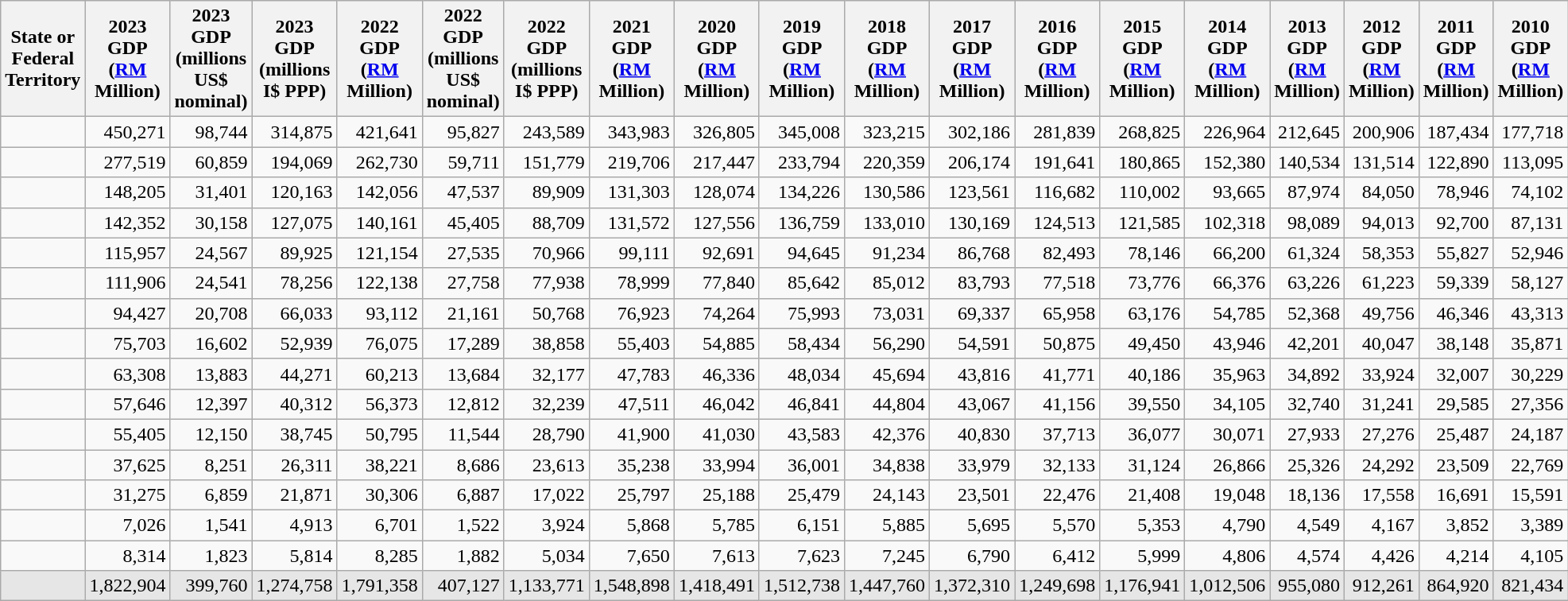<table class="wikitable sortable mw-collapsible" style="text-align: right">
<tr>
<th>State or Federal Territory</th>
<th>2023 GDP<br>(<a href='#'>RM</a> Million)</th>
<th>2023 GDP<br>(millions<br>US$ nominal)</th>
<th>2023 GDP<br>(millions<br>I$ PPP)</th>
<th>2022 GDP<br>(<a href='#'>RM</a> Million)</th>
<th>2022 GDP<br>(millions<br>US$ nominal)</th>
<th>2022 GDP<br>(millions<br>I$ PPP)</th>
<th>2021 GDP<br>(<a href='#'>RM</a> Million)</th>
<th>2020 GDP<br>(<a href='#'>RM</a> Million)</th>
<th>2019 GDP<br>(<a href='#'>RM</a> Million)</th>
<th>2018 GDP<br>(<a href='#'>RM</a> Million)</th>
<th>2017 GDP<br>(<a href='#'>RM</a> Million)</th>
<th>2016 GDP<br>(<a href='#'>RM</a> Million)</th>
<th>2015 GDP<br>(<a href='#'>RM</a> Million)</th>
<th>2014 GDP<br>(<a href='#'>RM</a> Million)</th>
<th>2013 GDP<br>(<a href='#'>RM</a> Million)</th>
<th>2012 GDP<br>(<a href='#'>RM</a> Million)</th>
<th>2011 GDP<br>(<a href='#'>RM</a> Million)</th>
<th>2010 GDP<br>(<a href='#'>RM</a> Million)</th>
</tr>
<tr>
<td align="left"></td>
<td>450,271</td>
<td>98,744</td>
<td>314,875</td>
<td>421,641</td>
<td>95,827</td>
<td>243,589</td>
<td>343,983</td>
<td>326,805</td>
<td>345,008</td>
<td>323,215</td>
<td>302,186</td>
<td>281,839</td>
<td>268,825</td>
<td>226,964</td>
<td>212,645</td>
<td>200,906</td>
<td>187,434</td>
<td>177,718</td>
</tr>
<tr>
<td align="left"></td>
<td>277,519</td>
<td>60,859</td>
<td>194,069</td>
<td>262,730</td>
<td>59,711</td>
<td>151,779</td>
<td>219,706</td>
<td>217,447</td>
<td>233,794</td>
<td>220,359</td>
<td>206,174</td>
<td>191,641</td>
<td>180,865</td>
<td>152,380</td>
<td>140,534</td>
<td>131,514</td>
<td>122,890</td>
<td>113,095</td>
</tr>
<tr>
<td align="left"></td>
<td>148,205</td>
<td>31,401</td>
<td>120,163</td>
<td>142,056</td>
<td>47,537</td>
<td>89,909</td>
<td>131,303</td>
<td>128,074</td>
<td>134,226</td>
<td>130,586</td>
<td>123,561</td>
<td>116,682</td>
<td>110,002</td>
<td>93,665</td>
<td>87,974</td>
<td>84,050</td>
<td>78,946</td>
<td>74,102</td>
</tr>
<tr>
<td align="left"></td>
<td>142,352</td>
<td>30,158</td>
<td>127,075</td>
<td>140,161</td>
<td>45,405</td>
<td>88,709</td>
<td>131,572</td>
<td>127,556</td>
<td>136,759</td>
<td>133,010</td>
<td>130,169</td>
<td>124,513</td>
<td>121,585</td>
<td>102,318</td>
<td>98,089</td>
<td>94,013</td>
<td>92,700</td>
<td>87,131</td>
</tr>
<tr>
<td align="left"></td>
<td>115,957</td>
<td>24,567</td>
<td>89,925</td>
<td>121,154</td>
<td>27,535</td>
<td>70,966</td>
<td>99,111</td>
<td>92,691</td>
<td>94,645</td>
<td>91,234</td>
<td>86,768</td>
<td>82,493</td>
<td>78,146</td>
<td>66,200</td>
<td>61,324</td>
<td>58,353</td>
<td>55,827</td>
<td>52,946</td>
</tr>
<tr>
<td align="left"></td>
<td>111,906</td>
<td>24,541</td>
<td>78,256</td>
<td>122,138</td>
<td>27,758</td>
<td>77,938</td>
<td>78,999</td>
<td>77,840</td>
<td>85,642</td>
<td>85,012</td>
<td>83,793</td>
<td>77,518</td>
<td>73,776</td>
<td>66,376</td>
<td>63,226</td>
<td>61,223</td>
<td>59,339</td>
<td>58,127</td>
</tr>
<tr>
<td align="left"></td>
<td>94,427</td>
<td>20,708</td>
<td>66,033</td>
<td>93,112</td>
<td>21,161</td>
<td>50,768</td>
<td>76,923</td>
<td>74,264</td>
<td>75,993</td>
<td>73,031</td>
<td>69,337</td>
<td>65,958</td>
<td>63,176</td>
<td>54,785</td>
<td>52,368</td>
<td>49,756</td>
<td>46,346</td>
<td>43,313</td>
</tr>
<tr>
<td align="left"></td>
<td>75,703</td>
<td>16,602</td>
<td>52,939</td>
<td>76,075</td>
<td>17,289</td>
<td>38,858</td>
<td>55,403</td>
<td>54,885</td>
<td>58,434</td>
<td>56,290</td>
<td>54,591</td>
<td>50,875</td>
<td>49,450</td>
<td>43,946</td>
<td>42,201</td>
<td>40,047</td>
<td>38,148</td>
<td>35,871</td>
</tr>
<tr>
<td align="left"></td>
<td>63,308</td>
<td>13,883</td>
<td>44,271</td>
<td>60,213</td>
<td>13,684</td>
<td>32,177</td>
<td>47,783</td>
<td>46,336</td>
<td>48,034</td>
<td>45,694</td>
<td>43,816</td>
<td>41,771</td>
<td>40,186</td>
<td>35,963</td>
<td>34,892</td>
<td>33,924</td>
<td>32,007</td>
<td>30,229</td>
</tr>
<tr>
<td align="left"></td>
<td>57,646</td>
<td>12,397</td>
<td>40,312</td>
<td>56,373</td>
<td>12,812</td>
<td>32,239</td>
<td>47,511</td>
<td>46,042</td>
<td>46,841</td>
<td>44,804</td>
<td>43,067</td>
<td>41,156</td>
<td>39,550</td>
<td>34,105</td>
<td>32,740</td>
<td>31,241</td>
<td>29,585</td>
<td>27,356</td>
</tr>
<tr>
<td align="left"></td>
<td>55,405</td>
<td>12,150</td>
<td>38,745</td>
<td>50,795</td>
<td>11,544</td>
<td>28,790</td>
<td>41,900</td>
<td>41,030</td>
<td>43,583</td>
<td>42,376</td>
<td>40,830</td>
<td>37,713</td>
<td>36,077</td>
<td>30,071</td>
<td>27,933</td>
<td>27,276</td>
<td>25,487</td>
<td>24,187</td>
</tr>
<tr>
<td align="left"></td>
<td>37,625</td>
<td>8,251</td>
<td>26,311</td>
<td>38,221</td>
<td>8,686</td>
<td>23,613</td>
<td>35,238</td>
<td>33,994</td>
<td>36,001</td>
<td>34,838</td>
<td>33,979</td>
<td>32,133</td>
<td>31,124</td>
<td>26,866</td>
<td>25,326</td>
<td>24,292</td>
<td>23,509</td>
<td>22,769</td>
</tr>
<tr>
<td align="left"></td>
<td>31,275</td>
<td>6,859</td>
<td>21,871</td>
<td>30,306</td>
<td>6,887</td>
<td>17,022</td>
<td>25,797</td>
<td>25,188</td>
<td>25,479</td>
<td>24,143</td>
<td>23,501</td>
<td>22,476</td>
<td>21,408</td>
<td>19,048</td>
<td>18,136</td>
<td>17,558</td>
<td>16,691</td>
<td>15,591</td>
</tr>
<tr>
<td align="left"></td>
<td>7,026</td>
<td>1,541</td>
<td>4,913</td>
<td>6,701</td>
<td>1,522</td>
<td>3,924</td>
<td>5,868</td>
<td>5,785</td>
<td>6,151</td>
<td>5,885</td>
<td>5,695</td>
<td>5,570</td>
<td>5,353</td>
<td>4,790</td>
<td>4,549</td>
<td>4,167</td>
<td>3,852</td>
<td>3,389</td>
</tr>
<tr>
<td align="left"></td>
<td>8,314</td>
<td>1,823</td>
<td>5,814</td>
<td>8,285</td>
<td>1,882</td>
<td>5,034</td>
<td>7,650</td>
<td>7,613</td>
<td>7,623</td>
<td>7,245</td>
<td>6,790</td>
<td>6,412</td>
<td>5,999</td>
<td>4,806</td>
<td>4,574</td>
<td>4,426</td>
<td>4,214</td>
<td>4,105</td>
</tr>
<tr style="background:#e6e6e6">
<td align="left"></td>
<td>1,822,904</td>
<td>399,760</td>
<td>1,274,758</td>
<td>1,791,358</td>
<td>407,127</td>
<td>1,133,771</td>
<td>1,548,898</td>
<td>1,418,491</td>
<td>1,512,738</td>
<td>1,447,760</td>
<td>1,372,310</td>
<td>1,249,698</td>
<td>1,176,941</td>
<td>1,012,506</td>
<td>955,080</td>
<td>912,261</td>
<td>864,920</td>
<td>821,434</td>
</tr>
</table>
